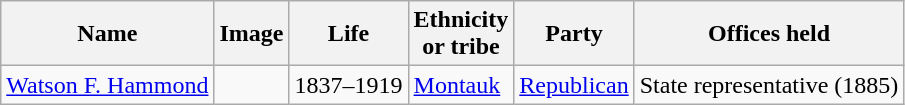<table class="wikitable">
<tr>
<th>Name</th>
<th>Image</th>
<th>Life</th>
<th>Ethnicity<br>or tribe</th>
<th>Party</th>
<th>Offices held</th>
</tr>
<tr>
<td style="white-space:nowrap;"><a href='#'>Watson F. Hammond</a></td>
<td></td>
<td>1837–1919</td>
<td><a href='#'>Montauk</a></td>
<td><a href='#'>Republican</a></td>
<td>State representative (1885)</td>
</tr>
</table>
